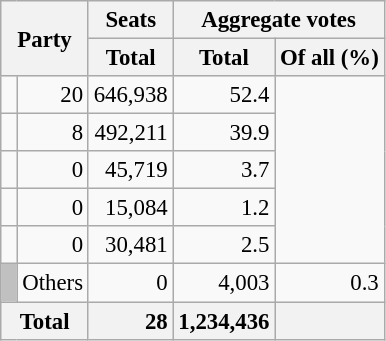<table class="wikitable" style="text-align:right; font-size:95%;">
<tr>
<th colspan="2" rowspan="2">Party</th>
<th>Seats</th>
<th colspan="2">Aggregate votes</th>
</tr>
<tr>
<th>Total</th>
<th>Total</th>
<th>Of all (%)</th>
</tr>
<tr>
<td></td>
<td>20</td>
<td>646,938</td>
<td>52.4</td>
</tr>
<tr>
<td></td>
<td>8</td>
<td>492,211</td>
<td>39.9</td>
</tr>
<tr>
<td></td>
<td>0</td>
<td>45,719</td>
<td>3.7</td>
</tr>
<tr>
<td></td>
<td>0</td>
<td>15,084</td>
<td>1.2</td>
</tr>
<tr>
<td></td>
<td>0</td>
<td>30,481</td>
<td>2.5</td>
</tr>
<tr>
<td style="background:silver;"> </td>
<td align=left>Others</td>
<td>0</td>
<td>4,003</td>
<td>0.3</td>
</tr>
<tr>
<th colspan="2" style="background:#f2f2f2"><strong>Total</strong></th>
<td style="background:#f2f2f2;"><strong>28</strong></td>
<td style="background:#f2f2f2;"><strong>1,234,436</strong></td>
<td style="background:#f2f2f2;"></td>
</tr>
</table>
